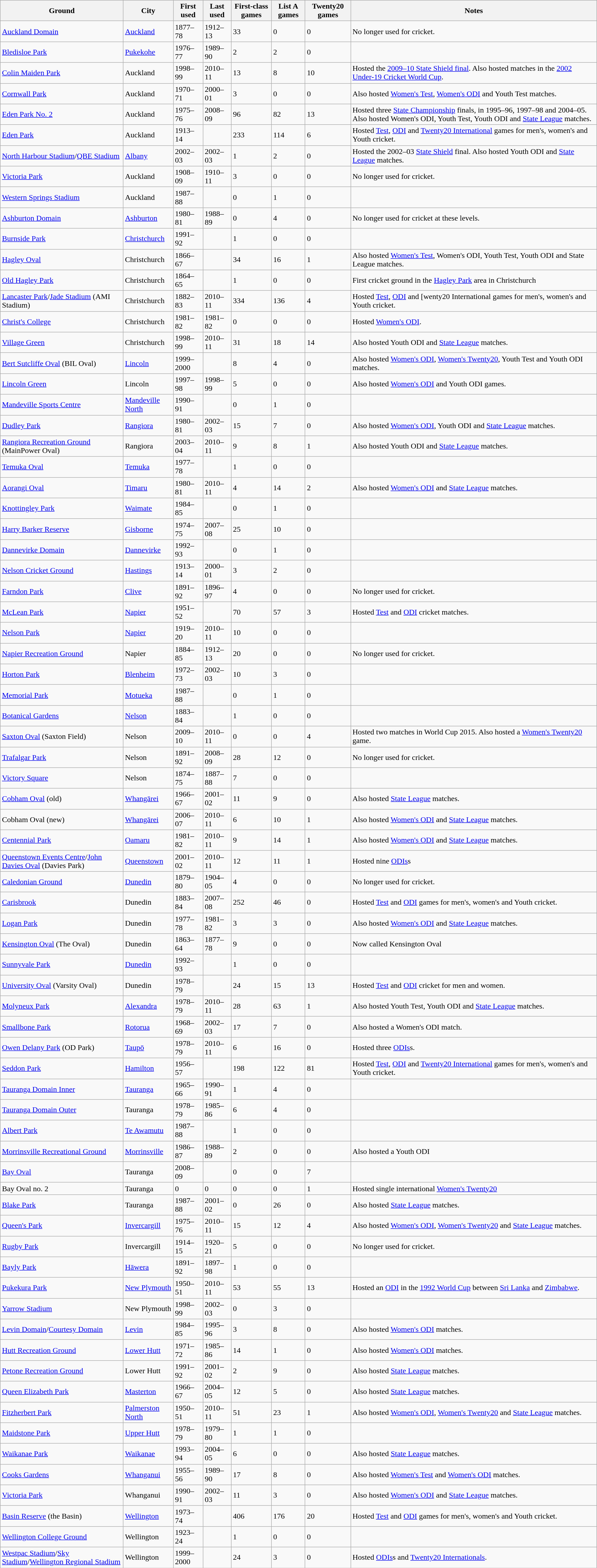<table class="wikitable sortable">
<tr>
<th>Ground</th>
<th>City</th>
<th>First used</th>
<th>Last used</th>
<th>First-class games</th>
<th>List A games</th>
<th>Twenty20 games</th>
<th>Notes</th>
</tr>
<tr>
<td><a href='#'>Auckland Domain</a></td>
<td><a href='#'>Auckland</a></td>
<td>1877–78</td>
<td>1912–13</td>
<td>33</td>
<td>0</td>
<td>0</td>
<td>No longer used for cricket.</td>
</tr>
<tr>
<td><a href='#'>Bledisloe Park</a></td>
<td><a href='#'>Pukekohe</a></td>
<td>1976–77</td>
<td>1989–90</td>
<td>2</td>
<td>2</td>
<td>0</td>
<td></td>
</tr>
<tr>
<td><a href='#'>Colin Maiden Park</a></td>
<td>Auckland</td>
<td>1998–99</td>
<td>2010–11</td>
<td>13</td>
<td>8</td>
<td>10</td>
<td>Hosted the <a href='#'>2009–10 State Shield final</a>. Also hosted matches in the <a href='#'>2002 Under-19 Cricket World Cup</a>.</td>
</tr>
<tr>
<td><a href='#'>Cornwall Park</a></td>
<td>Auckland</td>
<td>1970–71</td>
<td>2000–01</td>
<td>3</td>
<td>0</td>
<td>0</td>
<td>Also hosted <a href='#'>Women's Test</a>, <a href='#'>Women's ODI</a> and Youth Test matches.</td>
</tr>
<tr>
<td><a href='#'>Eden Park No. 2</a></td>
<td>Auckland</td>
<td>1975–76</td>
<td>2008–09</td>
<td>96</td>
<td>82</td>
<td>13</td>
<td>Hosted three <a href='#'>State Championship</a> finals, in 1995–96, 1997–98 and 2004–05. Also hosted  Women's ODI, Youth Test, Youth ODI and <a href='#'>State League</a> matches.</td>
</tr>
<tr>
<td><a href='#'>Eden Park</a></td>
<td>Auckland</td>
<td>1913–14</td>
<td></td>
<td>233</td>
<td>114</td>
<td>6</td>
<td>Hosted <a href='#'>Test</a>, <a href='#'>ODI</a> and <a href='#'>Twenty20 International</a> games for men's, women's and Youth cricket.</td>
</tr>
<tr>
<td><a href='#'>North Harbour Stadium</a>/<a href='#'>QBE Stadium</a></td>
<td><a href='#'>Albany</a></td>
<td>2002–03</td>
<td>2002–03</td>
<td>1</td>
<td>2</td>
<td>0</td>
<td>Hosted the 2002–03 <a href='#'>State Shield</a> final. Also hosted Youth ODI and <a href='#'>State League</a> matches.</td>
</tr>
<tr>
<td><a href='#'>Victoria Park</a></td>
<td>Auckland</td>
<td>1908–09</td>
<td>1910–11</td>
<td>3</td>
<td>0</td>
<td>0</td>
<td>No longer used for cricket.</td>
</tr>
<tr>
<td><a href='#'>Western Springs Stadium</a></td>
<td>Auckland</td>
<td>1987–88</td>
<td></td>
<td>0</td>
<td>1</td>
<td>0</td>
<td></td>
</tr>
<tr>
<td><a href='#'>Ashburton Domain</a></td>
<td><a href='#'>Ashburton</a></td>
<td>1980–81</td>
<td>1988–89</td>
<td>0</td>
<td>4</td>
<td>0</td>
<td>No longer used for cricket at these levels.</td>
</tr>
<tr>
<td><a href='#'>Burnside Park</a></td>
<td><a href='#'>Christchurch</a></td>
<td>1991–92</td>
<td></td>
<td>1</td>
<td>0</td>
<td>0</td>
<td></td>
</tr>
<tr>
<td><a href='#'>Hagley Oval</a></td>
<td>Christchurch</td>
<td>1866–67</td>
<td></td>
<td>34</td>
<td>16</td>
<td>1</td>
<td>Also hosted <a href='#'>Women's Test</a>, Women's ODI, Youth Test, Youth ODI and State League matches.</td>
</tr>
<tr>
<td><a href='#'>Old Hagley Park</a></td>
<td>Christchurch</td>
<td>1864–65</td>
<td></td>
<td>1</td>
<td>0</td>
<td>0</td>
<td>First cricket ground in the <a href='#'>Hagley Park</a> area in Christchurch</td>
</tr>
<tr>
<td><a href='#'>Lancaster Park</a>/<a href='#'>Jade Stadium</a> (AMI Stadium)</td>
<td>Christchurch</td>
<td>1882–83</td>
<td>2010–11</td>
<td>334</td>
<td>136</td>
<td>4</td>
<td>Hosted <a href='#'>Test</a>, <a href='#'>ODI</a> and [wenty20 International games for men's, women's and Youth cricket.</td>
</tr>
<tr>
<td><a href='#'>Christ's College</a></td>
<td>Christchurch</td>
<td>1981–82</td>
<td>1981–82</td>
<td>0</td>
<td>0</td>
<td>0</td>
<td>Hosted <a href='#'>Women's ODI</a>.</td>
</tr>
<tr>
<td><a href='#'>Village Green</a></td>
<td>Christchurch</td>
<td>1998–99</td>
<td>2010–11</td>
<td>31</td>
<td>18</td>
<td>14</td>
<td>Also hosted Youth ODI and <a href='#'>State League</a> matches.</td>
</tr>
<tr>
<td><a href='#'>Bert Sutcliffe Oval</a> (BIL Oval)</td>
<td><a href='#'>Lincoln</a></td>
<td>1999–2000</td>
<td></td>
<td>8</td>
<td>4</td>
<td>0</td>
<td>Also hosted <a href='#'>Women's ODI</a>, <a href='#'>Women's Twenty20</a>, Youth Test and Youth ODI matches.</td>
</tr>
<tr>
<td><a href='#'>Lincoln Green</a></td>
<td>Lincoln</td>
<td>1997–98</td>
<td>1998–99</td>
<td>5</td>
<td>0</td>
<td>0</td>
<td>Also hosted <a href='#'>Women's ODI</a> and Youth ODI games.</td>
</tr>
<tr>
<td><a href='#'>Mandeville Sports Centre</a></td>
<td><a href='#'>Mandeville North</a></td>
<td>1990–91</td>
<td></td>
<td>0</td>
<td>1</td>
<td>0</td>
<td></td>
</tr>
<tr>
<td><a href='#'>Dudley Park</a></td>
<td><a href='#'>Rangiora</a></td>
<td>1980–81</td>
<td>2002–03</td>
<td>15</td>
<td>7</td>
<td>0</td>
<td>Also hosted <a href='#'>Women's ODI</a>, Youth ODI and <a href='#'>State League</a> matches.</td>
</tr>
<tr>
<td><a href='#'>Rangiora Recreation Ground</a> (MainPower Oval)</td>
<td>Rangiora</td>
<td>2003–04</td>
<td>2010–11</td>
<td>9</td>
<td>8</td>
<td>1</td>
<td>Also hosted Youth ODI and <a href='#'>State League</a> matches.</td>
</tr>
<tr>
<td><a href='#'>Temuka Oval</a></td>
<td><a href='#'>Temuka</a></td>
<td>1977–78</td>
<td></td>
<td>1</td>
<td>0</td>
<td>0</td>
<td></td>
</tr>
<tr>
<td><a href='#'>Aorangi Oval</a></td>
<td><a href='#'>Timaru</a></td>
<td>1980–81</td>
<td>2010–11</td>
<td>4</td>
<td>14</td>
<td>2</td>
<td>Also hosted <a href='#'>Women's ODI</a> and <a href='#'>State League</a> matches.</td>
</tr>
<tr>
<td><a href='#'>Knottingley Park</a></td>
<td><a href='#'>Waimate</a></td>
<td>1984–85</td>
<td></td>
<td>0</td>
<td>1</td>
<td>0</td>
<td></td>
</tr>
<tr>
<td><a href='#'>Harry Barker Reserve</a></td>
<td><a href='#'>Gisborne</a></td>
<td>1974–75</td>
<td>2007–08</td>
<td>25</td>
<td>10</td>
<td>0</td>
<td></td>
</tr>
<tr>
<td><a href='#'>Dannevirke Domain</a></td>
<td><a href='#'>Dannevirke</a></td>
<td>1992–93</td>
<td></td>
<td>0</td>
<td>1</td>
<td>0</td>
<td></td>
</tr>
<tr>
<td><a href='#'>Nelson Cricket Ground</a></td>
<td><a href='#'>Hastings</a></td>
<td>1913–14</td>
<td>2000–01</td>
<td>3</td>
<td>2</td>
<td>0</td>
<td></td>
</tr>
<tr>
<td><a href='#'>Farndon Park</a></td>
<td><a href='#'>Clive</a></td>
<td>1891–92</td>
<td>1896–97</td>
<td>4</td>
<td>0</td>
<td>0</td>
<td>No longer used for cricket.</td>
</tr>
<tr>
<td><a href='#'>McLean Park</a></td>
<td><a href='#'>Napier</a></td>
<td>1951–52</td>
<td></td>
<td>70</td>
<td>57</td>
<td>3</td>
<td>Hosted <a href='#'>Test</a> and <a href='#'>ODI</a> cricket matches.</td>
</tr>
<tr>
<td><a href='#'>Nelson Park</a></td>
<td><a href='#'>Napier</a></td>
<td>1919–20</td>
<td>2010–11</td>
<td>10</td>
<td>0</td>
<td>0</td>
<td></td>
</tr>
<tr>
<td><a href='#'>Napier Recreation Ground</a></td>
<td>Napier</td>
<td>1884–85</td>
<td>1912–13</td>
<td>20</td>
<td>0</td>
<td>0</td>
<td>No longer used for cricket.</td>
</tr>
<tr>
<td><a href='#'>Horton Park</a></td>
<td><a href='#'>Blenheim</a></td>
<td>1972–73</td>
<td>2002–03</td>
<td>10</td>
<td>3</td>
<td>0</td>
<td></td>
</tr>
<tr>
<td><a href='#'>Memorial Park</a></td>
<td><a href='#'>Motueka</a></td>
<td>1987–88</td>
<td></td>
<td>0</td>
<td>1</td>
<td>0</td>
<td></td>
</tr>
<tr>
<td><a href='#'>Botanical Gardens</a></td>
<td><a href='#'>Nelson</a></td>
<td>1883–84</td>
<td></td>
<td>1</td>
<td>0</td>
<td>0</td>
<td></td>
</tr>
<tr>
<td><a href='#'>Saxton Oval</a> (Saxton Field)</td>
<td>Nelson</td>
<td>2009–10</td>
<td>2010–11</td>
<td>0</td>
<td>0</td>
<td>4</td>
<td>Hosted two matches in World Cup 2015. Also hosted a <a href='#'>Women's Twenty20</a> game.</td>
</tr>
<tr>
<td><a href='#'>Trafalgar Park</a></td>
<td>Nelson</td>
<td>1891–92</td>
<td>2008–09</td>
<td>28</td>
<td>12</td>
<td>0</td>
<td>No longer used for cricket.</td>
</tr>
<tr>
<td><a href='#'>Victory Square</a></td>
<td>Nelson</td>
<td>1874–75</td>
<td>1887–88</td>
<td>7</td>
<td>0</td>
<td>0</td>
<td></td>
</tr>
<tr>
<td><a href='#'>Cobham Oval</a> (old)</td>
<td><a href='#'>Whangārei</a></td>
<td>1966–67</td>
<td>2001–02</td>
<td>11</td>
<td>9</td>
<td>0</td>
<td>Also hosted <a href='#'>State League</a> matches.</td>
</tr>
<tr>
<td>Cobham Oval (new)</td>
<td><a href='#'>Whangārei</a></td>
<td>2006–07</td>
<td>2010–11</td>
<td>6</td>
<td>10</td>
<td>1</td>
<td>Also hosted <a href='#'>Women's ODI</a> and <a href='#'>State League</a> matches.</td>
</tr>
<tr>
<td><a href='#'>Centennial Park</a></td>
<td><a href='#'>Oamaru</a></td>
<td>1981–82</td>
<td>2010–11</td>
<td>9</td>
<td>14</td>
<td>1</td>
<td>Also hosted <a href='#'>Women's ODI</a> and <a href='#'>State League</a> matches.</td>
</tr>
<tr>
<td><a href='#'>Queenstown Events Centre</a>/<a href='#'>John Davies Oval</a> (Davies Park)</td>
<td><a href='#'>Queenstown</a></td>
<td>2001–02</td>
<td>2010–11</td>
<td>12</td>
<td>11</td>
<td>1</td>
<td>Hosted nine <a href='#'>ODIs</a>s</td>
</tr>
<tr>
<td><a href='#'>Caledonian Ground</a></td>
<td><a href='#'>Dunedin</a></td>
<td>1879–80</td>
<td>1904–05</td>
<td>4</td>
<td>0</td>
<td>0</td>
<td>No longer used for cricket.</td>
</tr>
<tr>
<td><a href='#'>Carisbrook</a></td>
<td>Dunedin</td>
<td>1883–84</td>
<td>2007–08</td>
<td>252</td>
<td>46</td>
<td>0</td>
<td>Hosted <a href='#'>Test</a> and <a href='#'>ODI</a> games for men's, women's and Youth cricket.</td>
</tr>
<tr>
<td><a href='#'>Logan Park</a></td>
<td>Dunedin</td>
<td>1977–78</td>
<td>1981–82</td>
<td>3</td>
<td>3</td>
<td>0</td>
<td>Also hosted <a href='#'>Women's ODI</a> and <a href='#'>State League</a> matches.</td>
</tr>
<tr>
<td><a href='#'>Kensington Oval</a> (The Oval)</td>
<td>Dunedin</td>
<td>1863–64</td>
<td>1877–78</td>
<td>9</td>
<td>0</td>
<td>0</td>
<td>Now called Kensington Oval</td>
</tr>
<tr>
<td><a href='#'>Sunnyvale Park</a></td>
<td><a href='#'>Dunedin</a></td>
<td>1992–93</td>
<td></td>
<td>1</td>
<td>0</td>
<td>0</td>
<td></td>
</tr>
<tr>
<td><a href='#'>University Oval</a> (Varsity Oval)</td>
<td>Dunedin</td>
<td>1978–79</td>
<td></td>
<td>24</td>
<td>15</td>
<td>13</td>
<td>Hosted <a href='#'>Test</a> and <a href='#'>ODI</a> cricket for men and women.</td>
</tr>
<tr>
<td><a href='#'>Molyneux Park</a></td>
<td><a href='#'>Alexandra</a></td>
<td>1978–79</td>
<td>2010–11</td>
<td>28</td>
<td>63</td>
<td>1</td>
<td>Also hosted Youth Test, Youth ODI and <a href='#'>State League</a> matches.</td>
</tr>
<tr>
<td><a href='#'>Smallbone Park</a></td>
<td><a href='#'>Rotorua</a></td>
<td>1968–69</td>
<td>2002–03</td>
<td>17</td>
<td>7</td>
<td>0</td>
<td>Also hosted a Women's ODI match.</td>
</tr>
<tr>
<td><a href='#'>Owen Delany Park</a> (OD Park)</td>
<td><a href='#'>Taupō</a></td>
<td>1978–79</td>
<td>2010–11</td>
<td>6</td>
<td>16</td>
<td>0</td>
<td>Hosted three <a href='#'>ODIs</a>s.</td>
</tr>
<tr>
<td><a href='#'>Seddon Park</a></td>
<td><a href='#'>Hamilton</a></td>
<td>1956–57</td>
<td></td>
<td>198</td>
<td>122</td>
<td>81</td>
<td>Hosted <a href='#'>Test</a>, <a href='#'>ODI</a> and <a href='#'>Twenty20 International</a> games for men's, women's and Youth cricket.</td>
</tr>
<tr>
<td><a href='#'>Tauranga Domain Inner</a></td>
<td><a href='#'>Tauranga</a></td>
<td>1965–66</td>
<td>1990–91</td>
<td>1</td>
<td>4</td>
<td>0</td>
<td></td>
</tr>
<tr>
<td><a href='#'>Tauranga Domain Outer</a></td>
<td>Tauranga</td>
<td>1978–79</td>
<td>1985–86</td>
<td>6</td>
<td>4</td>
<td>0</td>
<td></td>
</tr>
<tr>
<td><a href='#'>Albert Park</a></td>
<td><a href='#'>Te Awamutu</a></td>
<td>1987–88</td>
<td></td>
<td>1</td>
<td>0</td>
<td>0</td>
<td></td>
</tr>
<tr>
<td><a href='#'>Morrinsville Recreational Ground</a></td>
<td><a href='#'>Morrinsville</a></td>
<td>1986–87</td>
<td>1988–89</td>
<td>2</td>
<td>0</td>
<td>0</td>
<td>Also hosted a Youth ODI</td>
</tr>
<tr>
<td><a href='#'>Bay Oval</a></td>
<td>Tauranga</td>
<td>2008–09</td>
<td></td>
<td>0</td>
<td>0</td>
<td>7</td>
<td></td>
</tr>
<tr>
<td>Bay Oval no. 2</td>
<td>Tauranga</td>
<td>0</td>
<td>0</td>
<td>0</td>
<td>0</td>
<td>1</td>
<td>Hosted single international <a href='#'>Women's Twenty20</a></td>
</tr>
<tr>
<td><a href='#'>Blake Park</a></td>
<td>Tauranga</td>
<td>1987–88</td>
<td>2001–02</td>
<td>0</td>
<td>26</td>
<td>0</td>
<td>Also hosted <a href='#'>State League</a> matches.</td>
</tr>
<tr>
<td><a href='#'>Queen's Park</a></td>
<td><a href='#'>Invercargill</a></td>
<td>1975–76</td>
<td>2010–11</td>
<td>15</td>
<td>12</td>
<td>4</td>
<td>Also hosted <a href='#'>Women's ODI</a>, <a href='#'>Women's Twenty20</a> and <a href='#'>State League</a> matches.</td>
</tr>
<tr>
<td><a href='#'>Rugby Park</a></td>
<td>Invercargill</td>
<td>1914–15</td>
<td>1920–21</td>
<td>5</td>
<td>0</td>
<td>0</td>
<td>No longer used for cricket.</td>
</tr>
<tr>
<td><a href='#'>Bayly Park</a></td>
<td><a href='#'>Hāwera</a></td>
<td>1891–92</td>
<td>1897–98</td>
<td>1</td>
<td>0</td>
<td>0</td>
<td></td>
</tr>
<tr>
<td><a href='#'>Pukekura Park</a></td>
<td><a href='#'>New Plymouth</a></td>
<td>1950–51</td>
<td>2010–11</td>
<td>53</td>
<td>55</td>
<td>13</td>
<td>Hosted an <a href='#'>ODI</a> in the <a href='#'>1992 World Cup</a> between <a href='#'>Sri Lanka</a> and <a href='#'>Zimbabwe</a>.</td>
</tr>
<tr>
<td><a href='#'>Yarrow Stadium</a></td>
<td>New Plymouth</td>
<td>1998–99</td>
<td>2002–03</td>
<td>0</td>
<td>3</td>
<td>0</td>
<td></td>
</tr>
<tr>
<td><a href='#'>Levin Domain</a>/<a href='#'>Courtesy Domain</a></td>
<td><a href='#'>Levin</a></td>
<td>1984–85</td>
<td>1995–96</td>
<td>3</td>
<td>8</td>
<td>0</td>
<td>Also hosted <a href='#'>Women's ODI</a> matches.</td>
</tr>
<tr>
<td><a href='#'>Hutt Recreation Ground</a></td>
<td><a href='#'>Lower Hutt</a></td>
<td>1971–72</td>
<td>1985–86</td>
<td>14</td>
<td>1</td>
<td>0</td>
<td>Also hosted <a href='#'>Women's ODI</a> matches.</td>
</tr>
<tr>
<td><a href='#'>Petone Recreation Ground</a></td>
<td>Lower Hutt</td>
<td>1991–92</td>
<td>2001–02</td>
<td>2</td>
<td>9</td>
<td>0</td>
<td>Also hosted <a href='#'>State League</a> matches.</td>
</tr>
<tr>
<td><a href='#'>Queen Elizabeth Park</a></td>
<td><a href='#'>Masterton</a></td>
<td>1966–67</td>
<td>2004–05</td>
<td>12</td>
<td>5</td>
<td>0</td>
<td>Also hosted <a href='#'>State League</a> matches.</td>
</tr>
<tr>
<td><a href='#'>Fitzherbert Park</a></td>
<td><a href='#'>Palmerston North</a></td>
<td>1950–51</td>
<td>2010–11</td>
<td>51</td>
<td>23</td>
<td>1</td>
<td>Also hosted <a href='#'>Women's ODI</a>, <a href='#'>Women's Twenty20</a> and <a href='#'>State League</a> matches.</td>
</tr>
<tr>
<td><a href='#'>Maidstone Park</a></td>
<td><a href='#'>Upper Hutt</a></td>
<td>1978–79</td>
<td>1979–80</td>
<td>1</td>
<td>1</td>
<td>0</td>
<td></td>
</tr>
<tr>
<td><a href='#'>Waikanae Park</a></td>
<td><a href='#'>Waikanae</a></td>
<td>1993–94</td>
<td>2004–05</td>
<td>6</td>
<td>0</td>
<td>0</td>
<td>Also hosted <a href='#'>State League</a> matches.</td>
</tr>
<tr>
<td><a href='#'>Cooks Gardens</a></td>
<td><a href='#'>Whanganui</a></td>
<td>1955–56</td>
<td>1989–90</td>
<td>17</td>
<td>8</td>
<td>0</td>
<td>Also hosted <a href='#'>Women's Test</a> and <a href='#'>Women's ODI</a> matches.</td>
</tr>
<tr>
<td><a href='#'>Victoria Park</a></td>
<td>Whanganui</td>
<td>1990–91</td>
<td>2002–03</td>
<td>11</td>
<td>3</td>
<td>0</td>
<td>Also hosted <a href='#'>Women's ODI</a> and <a href='#'>State League</a> matches.</td>
</tr>
<tr>
<td><a href='#'>Basin Reserve</a> (the Basin)</td>
<td><a href='#'>Wellington</a></td>
<td>1973–74</td>
<td></td>
<td>406</td>
<td>176</td>
<td>20</td>
<td>Hosted <a href='#'>Test</a> and <a href='#'>ODI</a> games for men's, women's and Youth cricket.</td>
</tr>
<tr>
<td><a href='#'>Wellington College Ground</a></td>
<td>Wellington</td>
<td>1923–24</td>
<td></td>
<td>1</td>
<td>0</td>
<td>0</td>
<td></td>
</tr>
<tr>
<td><a href='#'>Westpac Stadium</a>/<a href='#'>Sky Stadium</a>/<a href='#'>Wellington Regional Stadium</a></td>
<td>Wellington</td>
<td>1999–2000</td>
<td></td>
<td>24</td>
<td>3</td>
<td>0</td>
<td>Hosted <a href='#'>ODIs</a>s and <a href='#'>Twenty20 Internationals</a>.</td>
</tr>
</table>
